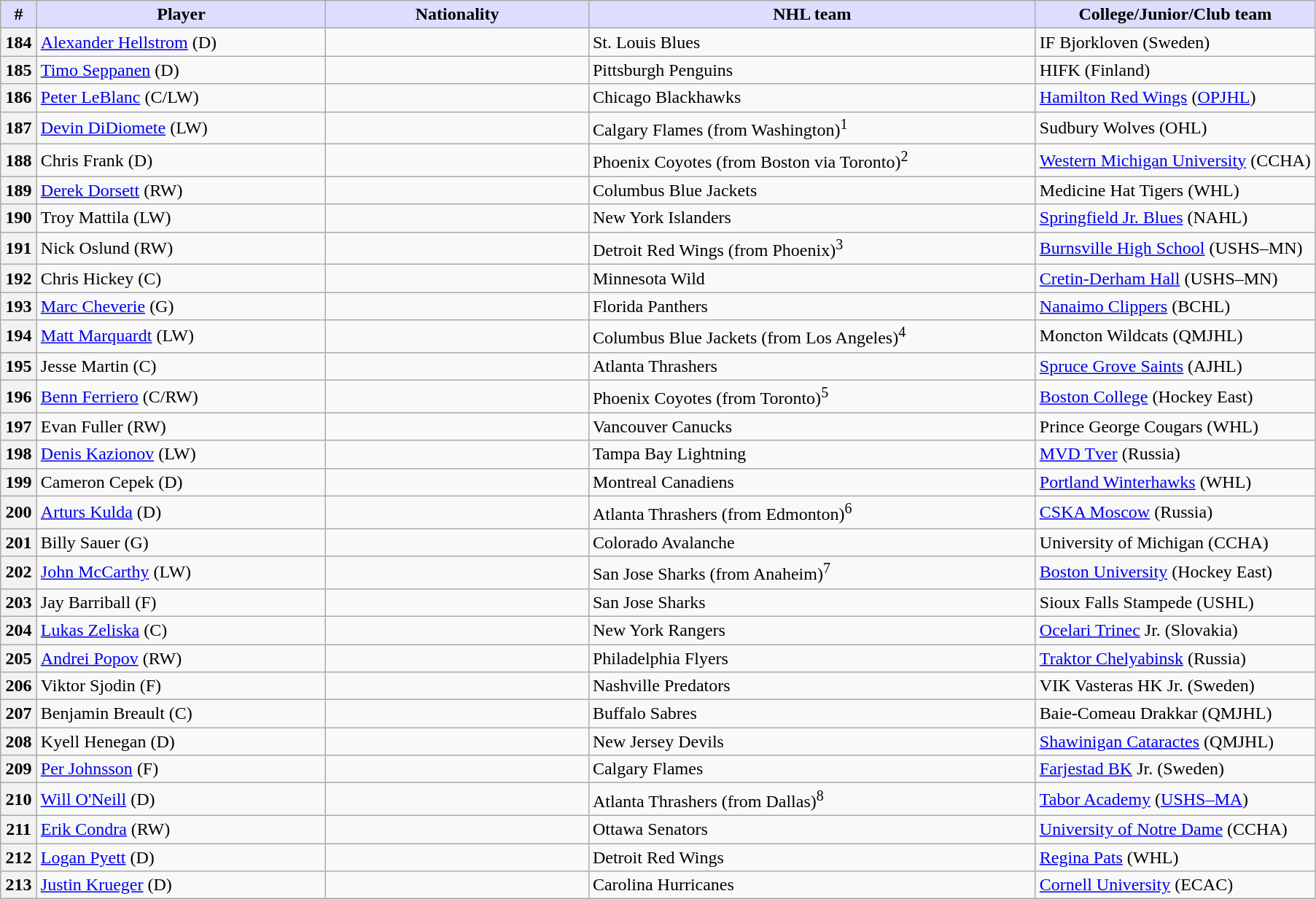<table class="wikitable">
<tr>
<th style="background:#ddf; width:2.75%;">#</th>
<th style="background:#ddf; width:22.0%;">Player</th>
<th style="background:#ddf; width:20.0%;">Nationality</th>
<th style="background:#ddf; width:34.0%;">NHL team</th>
<th style="background:#ddf; width:100.0%;">College/Junior/Club team</th>
</tr>
<tr>
<th>184</th>
<td><a href='#'>Alexander Hellstrom</a> (D)</td>
<td></td>
<td>St. Louis Blues</td>
<td>IF Bjorkloven (Sweden)</td>
</tr>
<tr>
<th>185</th>
<td><a href='#'>Timo Seppanen</a> (D)</td>
<td></td>
<td>Pittsburgh Penguins</td>
<td>HIFK (Finland)</td>
</tr>
<tr>
<th>186</th>
<td><a href='#'>Peter LeBlanc</a> (C/LW)</td>
<td></td>
<td>Chicago Blackhawks</td>
<td><a href='#'>Hamilton Red Wings</a> (<a href='#'>OPJHL</a>)</td>
</tr>
<tr>
<th>187</th>
<td><a href='#'>Devin DiDiomete</a> (LW)</td>
<td></td>
<td>Calgary Flames (from Washington)<sup>1</sup></td>
<td>Sudbury Wolves (OHL)</td>
</tr>
<tr>
<th>188</th>
<td>Chris Frank (D)</td>
<td></td>
<td>Phoenix Coyotes (from Boston via Toronto)<sup>2</sup></td>
<td><a href='#'>Western Michigan University</a> (CCHA)</td>
</tr>
<tr>
<th>189</th>
<td><a href='#'>Derek Dorsett</a> (RW)</td>
<td></td>
<td>Columbus Blue Jackets</td>
<td>Medicine Hat Tigers (WHL)</td>
</tr>
<tr>
<th>190</th>
<td>Troy Mattila (LW)</td>
<td></td>
<td>New York Islanders</td>
<td><a href='#'>Springfield Jr. Blues</a> (NAHL)</td>
</tr>
<tr>
<th>191</th>
<td>Nick Oslund (RW)</td>
<td></td>
<td>Detroit Red Wings (from Phoenix)<sup>3</sup></td>
<td><a href='#'>Burnsville High School</a> (USHS–MN)</td>
</tr>
<tr>
<th>192</th>
<td>Chris Hickey (C)</td>
<td></td>
<td>Minnesota Wild</td>
<td><a href='#'>Cretin-Derham Hall</a> (USHS–MN)</td>
</tr>
<tr>
<th>193</th>
<td><a href='#'>Marc Cheverie</a> (G)</td>
<td></td>
<td>Florida Panthers</td>
<td><a href='#'>Nanaimo Clippers</a> (BCHL)</td>
</tr>
<tr>
<th>194</th>
<td><a href='#'>Matt Marquardt</a> (LW)</td>
<td></td>
<td>Columbus Blue Jackets (from Los Angeles)<sup>4</sup></td>
<td>Moncton Wildcats (QMJHL)</td>
</tr>
<tr>
<th>195</th>
<td>Jesse Martin (C)</td>
<td></td>
<td>Atlanta Thrashers</td>
<td><a href='#'>Spruce Grove Saints</a> (AJHL)</td>
</tr>
<tr>
<th>196</th>
<td><a href='#'>Benn Ferriero</a> (C/RW)</td>
<td></td>
<td>Phoenix Coyotes (from Toronto)<sup>5</sup></td>
<td><a href='#'>Boston College</a> (Hockey East)</td>
</tr>
<tr>
<th>197</th>
<td>Evan Fuller (RW)</td>
<td></td>
<td>Vancouver Canucks</td>
<td>Prince George Cougars (WHL)</td>
</tr>
<tr>
<th>198</th>
<td><a href='#'>Denis Kazionov</a> (LW)</td>
<td></td>
<td>Tampa Bay Lightning</td>
<td><a href='#'>MVD Tver</a> (Russia)</td>
</tr>
<tr>
<th>199</th>
<td>Cameron Cepek (D)</td>
<td></td>
<td>Montreal Canadiens</td>
<td><a href='#'>Portland Winterhawks</a> (WHL)</td>
</tr>
<tr>
<th>200</th>
<td><a href='#'>Arturs Kulda</a> (D)</td>
<td></td>
<td>Atlanta Thrashers (from Edmonton)<sup>6</sup></td>
<td><a href='#'>CSKA Moscow</a> (Russia)</td>
</tr>
<tr>
<th>201</th>
<td>Billy Sauer (G)</td>
<td></td>
<td>Colorado Avalanche</td>
<td>University of Michigan (CCHA)</td>
</tr>
<tr>
<th>202</th>
<td><a href='#'>John McCarthy</a> (LW)</td>
<td></td>
<td>San Jose Sharks (from Anaheim)<sup>7</sup></td>
<td><a href='#'>Boston University</a> (Hockey East)</td>
</tr>
<tr>
<th>203</th>
<td>Jay Barriball (F)</td>
<td></td>
<td>San Jose Sharks</td>
<td>Sioux Falls Stampede (USHL)</td>
</tr>
<tr>
<th>204</th>
<td><a href='#'>Lukas Zeliska</a> (C)</td>
<td></td>
<td>New York Rangers</td>
<td><a href='#'>Ocelari Trinec</a> Jr. (Slovakia)</td>
</tr>
<tr>
<th>205</th>
<td><a href='#'>Andrei Popov</a> (RW)</td>
<td></td>
<td>Philadelphia Flyers</td>
<td><a href='#'>Traktor Chelyabinsk</a> (Russia)</td>
</tr>
<tr>
<th>206</th>
<td>Viktor Sjodin (F)</td>
<td></td>
<td>Nashville Predators</td>
<td>VIK Vasteras HK Jr. (Sweden)</td>
</tr>
<tr>
<th>207</th>
<td>Benjamin Breault (C)</td>
<td></td>
<td>Buffalo Sabres</td>
<td>Baie-Comeau Drakkar (QMJHL)</td>
</tr>
<tr>
<th>208</th>
<td>Kyell Henegan (D)</td>
<td></td>
<td>New Jersey Devils</td>
<td><a href='#'>Shawinigan Cataractes</a> (QMJHL)</td>
</tr>
<tr>
<th>209</th>
<td><a href='#'>Per Johnsson</a> (F)</td>
<td></td>
<td>Calgary Flames</td>
<td><a href='#'>Farjestad BK</a> Jr. (Sweden)</td>
</tr>
<tr>
<th>210</th>
<td><a href='#'>Will O'Neill</a> (D)</td>
<td></td>
<td>Atlanta Thrashers (from Dallas)<sup>8</sup></td>
<td><a href='#'>Tabor Academy</a> (<a href='#'>USHS–MA</a>)</td>
</tr>
<tr>
<th>211</th>
<td><a href='#'>Erik Condra</a> (RW)</td>
<td></td>
<td>Ottawa Senators</td>
<td><a href='#'>University of Notre Dame</a> (CCHA)</td>
</tr>
<tr>
<th>212</th>
<td><a href='#'>Logan Pyett</a> (D)</td>
<td></td>
<td>Detroit Red Wings</td>
<td><a href='#'>Regina Pats</a> (WHL)</td>
</tr>
<tr>
<th>213</th>
<td><a href='#'>Justin Krueger</a> (D)</td>
<td></td>
<td>Carolina Hurricanes</td>
<td><a href='#'>Cornell University</a> (ECAC)</td>
</tr>
</table>
